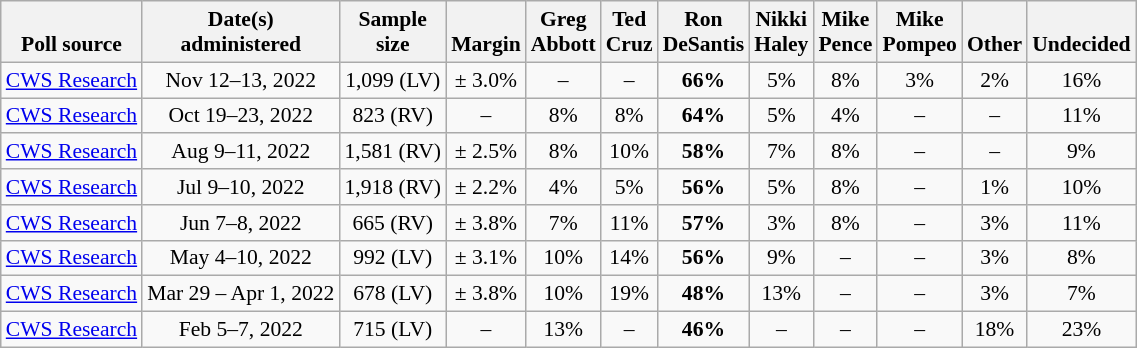<table class="wikitable mw-datatable" style="font-size:90%;text-align:center;">
<tr valign=bottom>
<th>Poll source</th>
<th>Date(s)<br>administered</th>
<th>Sample<br>size</th>
<th>Margin<br></th>
<th>Greg<br>Abbott</th>
<th>Ted<br>Cruz</th>
<th>Ron<br>DeSantis</th>
<th>Nikki<br>Haley</th>
<th>Mike<br>Pence</th>
<th>Mike<br>Pompeo</th>
<th>Other</th>
<th>Undecided</th>
</tr>
<tr>
<td><a href='#'>CWS Research</a></td>
<td>Nov 12–13, 2022</td>
<td>1,099 (LV)</td>
<td>± 3.0%</td>
<td>–</td>
<td>–</td>
<td><strong>66%</strong></td>
<td>5%</td>
<td>8%</td>
<td>3%</td>
<td>2%</td>
<td>16%</td>
</tr>
<tr>
<td><a href='#'>CWS Research</a></td>
<td>Oct 19–23, 2022</td>
<td>823 (RV)</td>
<td>–</td>
<td>8%</td>
<td>8%</td>
<td><strong>64%</strong></td>
<td>5%</td>
<td>4%</td>
<td>–</td>
<td>–</td>
<td>11%</td>
</tr>
<tr>
<td><a href='#'>CWS Research</a></td>
<td>Aug 9–11, 2022</td>
<td>1,581 (RV)</td>
<td>± 2.5%</td>
<td>8%</td>
<td>10%</td>
<td><strong>58%</strong></td>
<td>7%</td>
<td>8%</td>
<td>–</td>
<td>–</td>
<td>9%</td>
</tr>
<tr>
<td><a href='#'>CWS Research</a></td>
<td>Jul 9–10, 2022</td>
<td>1,918 (RV)</td>
<td>± 2.2%</td>
<td>4%</td>
<td>5%</td>
<td><strong>56%</strong></td>
<td>5%</td>
<td>8%</td>
<td>–</td>
<td>1%</td>
<td>10%</td>
</tr>
<tr>
<td><a href='#'>CWS Research</a></td>
<td>Jun 7–8, 2022</td>
<td>665 (RV)</td>
<td>± 3.8%</td>
<td>7%</td>
<td>11%</td>
<td><strong>57%</strong></td>
<td>3%</td>
<td>8%</td>
<td>–</td>
<td>3%</td>
<td>11%</td>
</tr>
<tr>
<td><a href='#'>CWS Research</a></td>
<td>May 4–10, 2022</td>
<td>992 (LV)</td>
<td>± 3.1%</td>
<td>10%</td>
<td>14%</td>
<td><strong>56%</strong></td>
<td>9%</td>
<td>–</td>
<td>–</td>
<td>3%</td>
<td>8%</td>
</tr>
<tr>
<td><a href='#'>CWS Research</a></td>
<td>Mar 29 – Apr 1, 2022</td>
<td>678 (LV)</td>
<td>± 3.8%</td>
<td>10%</td>
<td>19%</td>
<td><strong>48%</strong></td>
<td>13%</td>
<td>–</td>
<td>–</td>
<td>3%</td>
<td>7%</td>
</tr>
<tr>
<td><a href='#'>CWS Research</a></td>
<td>Feb 5–7, 2022</td>
<td>715 (LV)</td>
<td>–</td>
<td>13%</td>
<td>–</td>
<td><strong>46%</strong></td>
<td>–</td>
<td>–</td>
<td>–</td>
<td>18%</td>
<td>23%</td>
</tr>
</table>
